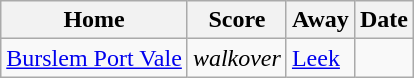<table class="wikitable">
<tr>
<th>Home</th>
<th>Score</th>
<th>Away</th>
<th>Date</th>
</tr>
<tr>
<td><a href='#'>Burslem Port Vale</a></td>
<td align=center><em>walkover</em></td>
<td><a href='#'>Leek</a></td>
<td></td>
</tr>
</table>
